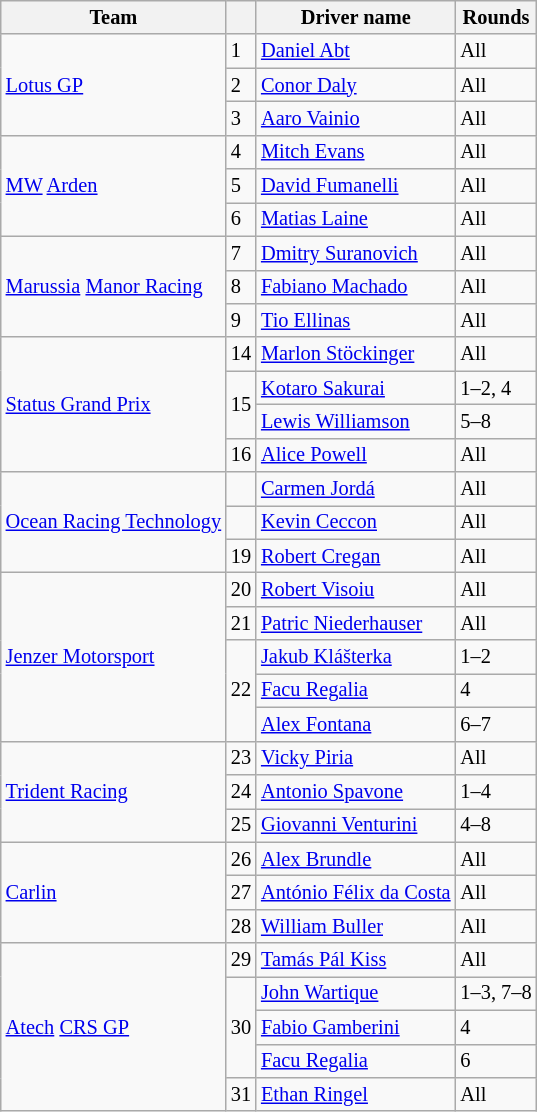<table class="wikitable" style="font-size: 85%">
<tr>
<th>Team</th>
<th></th>
<th>Driver name</th>
<th>Rounds</th>
</tr>
<tr>
<td rowspan=3> <a href='#'>Lotus GP</a></td>
<td>1</td>
<td> <a href='#'>Daniel Abt</a></td>
<td>All</td>
</tr>
<tr>
<td>2</td>
<td> <a href='#'>Conor Daly</a></td>
<td>All</td>
</tr>
<tr>
<td>3</td>
<td> <a href='#'>Aaro Vainio</a></td>
<td>All</td>
</tr>
<tr>
<td rowspan=3> <a href='#'>MW</a> <a href='#'>Arden</a></td>
<td>4</td>
<td> <a href='#'>Mitch Evans</a></td>
<td>All</td>
</tr>
<tr>
<td>5</td>
<td> <a href='#'>David Fumanelli</a></td>
<td>All</td>
</tr>
<tr>
<td>6</td>
<td> <a href='#'>Matias Laine</a></td>
<td>All</td>
</tr>
<tr>
<td rowspan=3> <a href='#'>Marussia</a> <a href='#'>Manor Racing</a></td>
<td>7</td>
<td> <a href='#'>Dmitry Suranovich</a></td>
<td>All</td>
</tr>
<tr>
<td>8</td>
<td> <a href='#'>Fabiano Machado</a></td>
<td>All</td>
</tr>
<tr>
<td>9</td>
<td> <a href='#'>Tio Ellinas</a></td>
<td>All</td>
</tr>
<tr>
<td rowspan=4> <a href='#'>Status Grand Prix</a></td>
<td>14</td>
<td> <a href='#'>Marlon Stöckinger</a></td>
<td>All</td>
</tr>
<tr>
<td rowspan=2>15</td>
<td> <a href='#'>Kotaro Sakurai</a></td>
<td>1–2, 4</td>
</tr>
<tr>
<td> <a href='#'>Lewis Williamson</a></td>
<td>5–8</td>
</tr>
<tr>
<td>16</td>
<td> <a href='#'>Alice Powell</a></td>
<td>All</td>
</tr>
<tr>
<td rowspan=3> <a href='#'>Ocean Racing Technology</a></td>
<td></td>
<td> <a href='#'>Carmen Jordá</a></td>
<td>All</td>
</tr>
<tr>
<td></td>
<td> <a href='#'>Kevin Ceccon</a></td>
<td>All</td>
</tr>
<tr>
<td>19</td>
<td> <a href='#'>Robert Cregan</a></td>
<td>All</td>
</tr>
<tr>
<td rowspan=5> <a href='#'>Jenzer Motorsport</a></td>
<td>20</td>
<td> <a href='#'>Robert Visoiu</a></td>
<td>All</td>
</tr>
<tr>
<td>21</td>
<td> <a href='#'>Patric Niederhauser</a></td>
<td>All</td>
</tr>
<tr>
<td rowspan=3>22</td>
<td> <a href='#'>Jakub Klášterka</a></td>
<td>1–2</td>
</tr>
<tr>
<td> <a href='#'>Facu Regalia</a></td>
<td>4</td>
</tr>
<tr>
<td> <a href='#'>Alex Fontana</a></td>
<td>6–7</td>
</tr>
<tr>
<td rowspan=3> <a href='#'>Trident Racing</a></td>
<td>23</td>
<td> <a href='#'>Vicky Piria</a></td>
<td>All</td>
</tr>
<tr>
<td>24</td>
<td> <a href='#'>Antonio Spavone</a></td>
<td>1–4</td>
</tr>
<tr>
<td>25</td>
<td> <a href='#'>Giovanni Venturini</a></td>
<td>4–8</td>
</tr>
<tr>
<td rowspan=3> <a href='#'>Carlin</a></td>
<td>26</td>
<td> <a href='#'>Alex Brundle</a></td>
<td>All</td>
</tr>
<tr>
<td>27</td>
<td> <a href='#'>António Félix da Costa</a></td>
<td>All</td>
</tr>
<tr>
<td>28</td>
<td> <a href='#'>William Buller</a></td>
<td>All</td>
</tr>
<tr>
<td rowspan=5> <a href='#'>Atech</a> <a href='#'>CRS GP</a></td>
<td>29</td>
<td> <a href='#'>Tamás Pál Kiss</a></td>
<td>All</td>
</tr>
<tr>
<td rowspan=3>30</td>
<td> <a href='#'>John Wartique</a></td>
<td>1–3, 7–8</td>
</tr>
<tr>
<td> <a href='#'>Fabio Gamberini</a></td>
<td>4</td>
</tr>
<tr>
<td> <a href='#'>Facu Regalia</a></td>
<td>6</td>
</tr>
<tr>
<td>31</td>
<td> <a href='#'>Ethan Ringel</a></td>
<td>All</td>
</tr>
</table>
